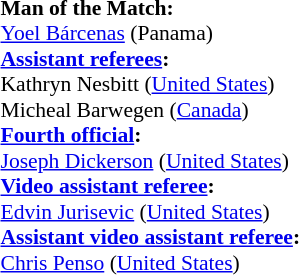<table style="width:100%; font-size:90%;">
<tr>
<td><br><strong>Man of the Match:</strong>
<br><a href='#'>Yoel Bárcenas</a> (Panama)<br><strong><a href='#'>Assistant referees</a>:</strong>
<br>Kathryn Nesbitt (<a href='#'>United States</a>)
<br>Micheal Barwegen (<a href='#'>Canada</a>)
<br><strong><a href='#'>Fourth official</a>:</strong>
<br><a href='#'>Joseph Dickerson</a> (<a href='#'>United States</a>)
<br><strong><a href='#'>Video assistant referee</a>:</strong>
<br><a href='#'>Edvin Jurisevic</a> (<a href='#'>United States</a>)
<br><strong><a href='#'>Assistant video assistant referee</a>:</strong>
<br><a href='#'>Chris Penso</a> (<a href='#'>United States</a>)</td>
</tr>
</table>
